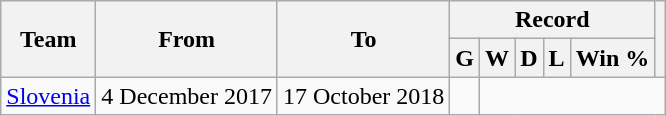<table class="wikitable" style="text-align: center">
<tr>
<th rowspan="2">Team</th>
<th rowspan="2">From</th>
<th rowspan="2">To</th>
<th colspan="5">Record</th>
<th rowspan=2></th>
</tr>
<tr>
<th>G</th>
<th>W</th>
<th>D</th>
<th>L</th>
<th>Win %</th>
</tr>
<tr>
<td align=left><a href='#'>Slovenia</a></td>
<td align=left>4 December 2017</td>
<td align=left>17 October 2018<br></td>
<td></td>
</tr>
</table>
